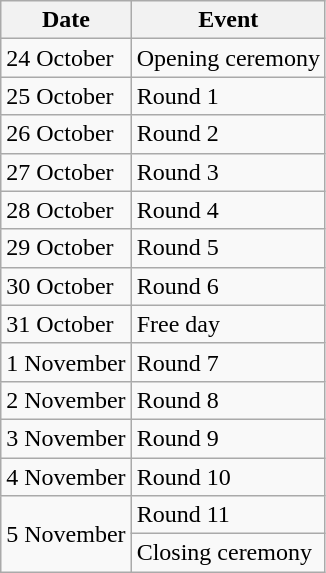<table class="wikitable">
<tr>
<th>Date</th>
<th>Event</th>
</tr>
<tr>
<td>24 October</td>
<td>Opening ceremony</td>
</tr>
<tr>
<td>25 October</td>
<td>Round 1</td>
</tr>
<tr>
<td>26 October</td>
<td>Round 2</td>
</tr>
<tr>
<td>27 October</td>
<td>Round 3</td>
</tr>
<tr>
<td>28 October</td>
<td>Round 4</td>
</tr>
<tr>
<td>29 October</td>
<td>Round 5</td>
</tr>
<tr>
<td>30 October</td>
<td>Round 6</td>
</tr>
<tr>
<td>31 October</td>
<td>Free day</td>
</tr>
<tr>
<td>1 November</td>
<td>Round 7</td>
</tr>
<tr>
<td>2 November</td>
<td>Round 8</td>
</tr>
<tr>
<td>3 November</td>
<td>Round 9</td>
</tr>
<tr>
<td>4 November</td>
<td>Round 10</td>
</tr>
<tr>
<td rowspan="2">5 November</td>
<td>Round 11</td>
</tr>
<tr>
<td>Closing ceremony</td>
</tr>
</table>
